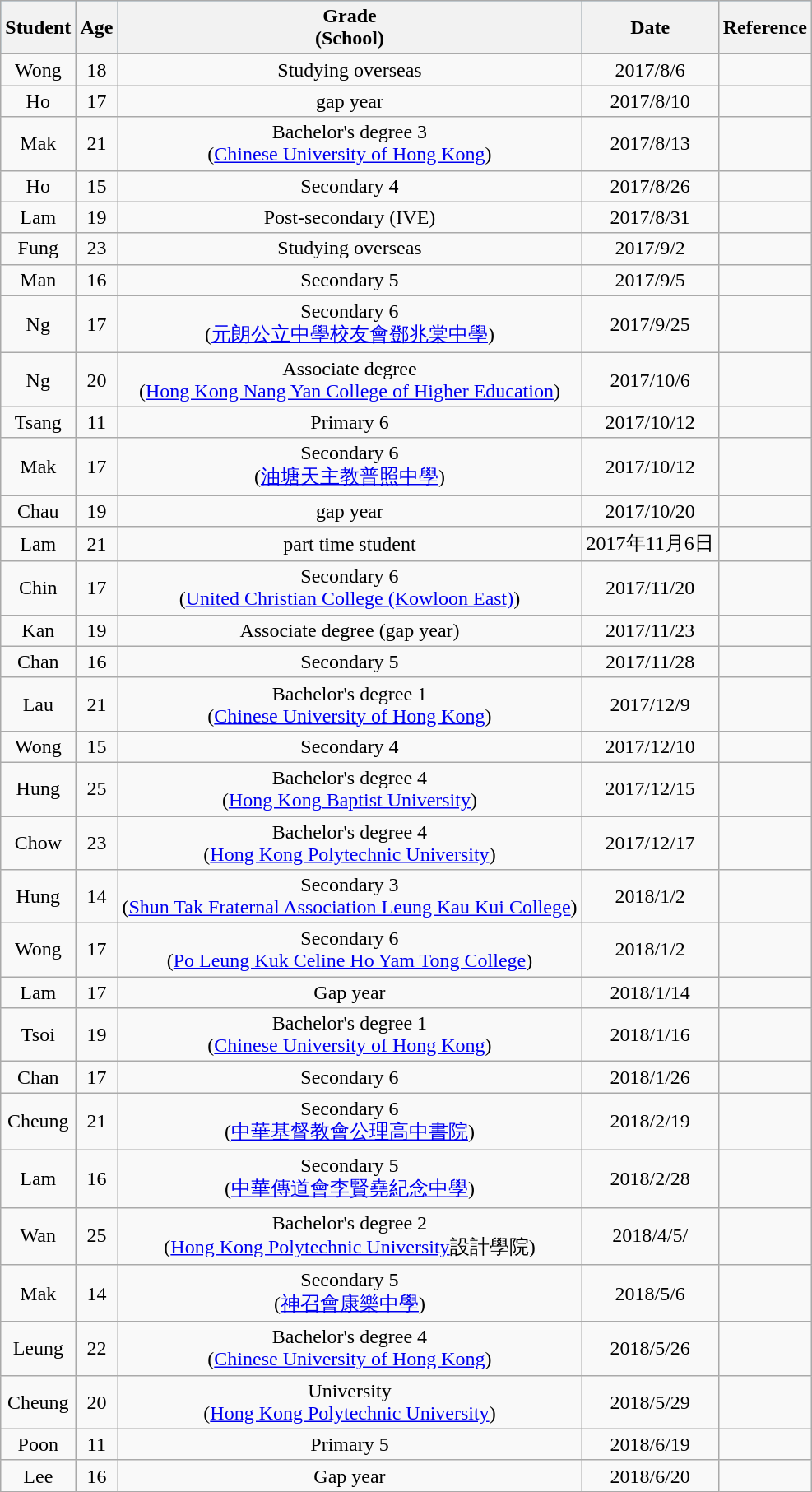<table class="wikitable" style="text-align:center">
<tr style="background:lightskyblue; color:black" align=center>
<th>Student</th>
<th>Age</th>
<th>Grade<br> (School)</th>
<th>Date</th>
<th>Reference</th>
</tr>
<tr>
<td>Wong</td>
<td>18</td>
<td>Studying overseas</td>
<td>2017/8/6</td>
<td></td>
</tr>
<tr>
<td>Ho</td>
<td>17</td>
<td>gap year</td>
<td>2017/8/10</td>
<td></td>
</tr>
<tr>
<td>Mak</td>
<td>21</td>
<td>Bachelor's degree 3<br> (<a href='#'>Chinese University of Hong Kong</a>)</td>
<td>2017/8/13</td>
<td></td>
</tr>
<tr>
<td>Ho</td>
<td>15</td>
<td>Secondary 4</td>
<td>2017/8/26</td>
<td></td>
</tr>
<tr>
<td>Lam</td>
<td>19</td>
<td>Post-secondary (IVE)</td>
<td>2017/8/31</td>
<td></td>
</tr>
<tr>
<td>Fung</td>
<td>23</td>
<td>Studying overseas</td>
<td>2017/9/2</td>
<td></td>
</tr>
<tr>
<td>Man</td>
<td>16</td>
<td>Secondary 5</td>
<td>2017/9/5</td>
<td></td>
</tr>
<tr>
<td>Ng</td>
<td>17</td>
<td>Secondary 6<br> (<a href='#'>元朗公立中學校友會鄧兆棠中學</a>)</td>
<td>2017/9/25</td>
<td></td>
</tr>
<tr>
<td>Ng</td>
<td>20</td>
<td>Associate degree <br> (<a href='#'>Hong Kong Nang Yan College of Higher Education</a>)</td>
<td>2017/10/6</td>
<td></td>
</tr>
<tr>
<td>Tsang</td>
<td>11</td>
<td>Primary 6</td>
<td>2017/10/12</td>
<td></td>
</tr>
<tr>
<td>Mak</td>
<td>17</td>
<td>Secondary 6 <br> (<a href='#'>油塘天主教普照中學</a>)</td>
<td>2017/10/12</td>
<td></td>
</tr>
<tr>
<td>Chau</td>
<td>19</td>
<td>gap year</td>
<td>2017/10/20</td>
<td></td>
</tr>
<tr>
<td>Lam</td>
<td>21</td>
<td>part time student</td>
<td>2017年11月6日</td>
<td></td>
</tr>
<tr>
<td>Chin</td>
<td>17</td>
<td>Secondary 6 <br> (<a href='#'>United Christian College (Kowloon East)</a>)</td>
<td>2017/11/20</td>
<td></td>
</tr>
<tr>
<td>Kan</td>
<td>19</td>
<td>Associate degree (gap year)</td>
<td>2017/11/23</td>
<td></td>
</tr>
<tr>
<td>Chan</td>
<td>16</td>
<td>Secondary 5</td>
<td>2017/11/28</td>
<td></td>
</tr>
<tr>
<td>Lau</td>
<td>21</td>
<td>Bachelor's degree 1<br> (<a href='#'>Chinese University of Hong Kong</a>)</td>
<td>2017/12/9</td>
<td></td>
</tr>
<tr>
<td>Wong</td>
<td>15</td>
<td>Secondary 4</td>
<td>2017/12/10</td>
<td></td>
</tr>
<tr>
<td>Hung</td>
<td>25</td>
<td>Bachelor's degree 4<br> (<a href='#'>Hong Kong Baptist University</a>)</td>
<td>2017/12/15</td>
<td></td>
</tr>
<tr>
<td>Chow</td>
<td>23</td>
<td>Bachelor's degree 4 <br> (<a href='#'>Hong Kong Polytechnic University</a>)</td>
<td>2017/12/17</td>
<td></td>
</tr>
<tr>
<td>Hung</td>
<td>14</td>
<td>Secondary 3<br> (<a href='#'>Shun Tak Fraternal Association Leung Kau Kui College</a>)</td>
<td>2018/1/2</td>
<td></td>
</tr>
<tr>
<td>Wong</td>
<td>17</td>
<td>Secondary 6<br> (<a href='#'>Po Leung Kuk Celine Ho Yam Tong College</a>)</td>
<td>2018/1/2</td>
<td></td>
</tr>
<tr>
<td>Lam</td>
<td>17</td>
<td>Gap year</td>
<td>2018/1/14</td>
<td></td>
</tr>
<tr>
<td>Tsoi</td>
<td>19</td>
<td>Bachelor's degree 1<br> (<a href='#'>Chinese University of Hong Kong</a>)</td>
<td>2018/1/16</td>
<td></td>
</tr>
<tr>
<td>Chan</td>
<td>17</td>
<td>Secondary 6</td>
<td>2018/1/26</td>
<td></td>
</tr>
<tr>
<td>Cheung</td>
<td>21</td>
<td>Secondary 6 <br> (<a href='#'>中華基督教會公理高中書院</a>)</td>
<td>2018/2/19</td>
<td></td>
</tr>
<tr>
<td>Lam</td>
<td>16</td>
<td>Secondary 5<br> (<a href='#'>中華傳道會李賢堯紀念中學</a>)</td>
<td>2018/2/28</td>
<td></td>
</tr>
<tr>
<td>Wan</td>
<td>25</td>
<td>Bachelor's degree 2<br> (<a href='#'>Hong Kong Polytechnic University</a>設計學院)</td>
<td>2018/4/5/</td>
<td></td>
</tr>
<tr>
<td>Mak</td>
<td>14</td>
<td>Secondary 5<br> (<a href='#'>神召會康樂中學</a>)</td>
<td>2018/5/6</td>
<td></td>
</tr>
<tr>
<td>Leung</td>
<td>22</td>
<td>Bachelor's degree 4 <br> (<a href='#'>Chinese University of Hong Kong</a>)</td>
<td>2018/5/26</td>
<td></td>
</tr>
<tr>
<td>Cheung</td>
<td>20</td>
<td>University <br> (<a href='#'>Hong Kong Polytechnic University</a>)</td>
<td>2018/5/29</td>
<td></td>
</tr>
<tr>
<td>Poon</td>
<td>11</td>
<td>Primary 5</td>
<td>2018/6/19</td>
<td></td>
</tr>
<tr>
<td>Lee</td>
<td>16</td>
<td>Gap year</td>
<td>2018/6/20</td>
<td></td>
</tr>
</table>
